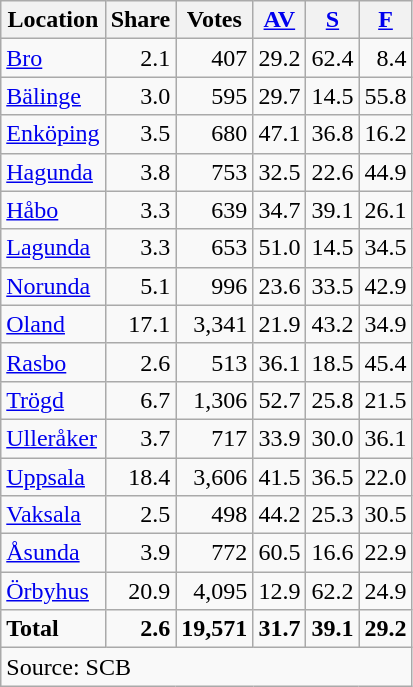<table class="wikitable sortable" style=text-align:right>
<tr>
<th>Location</th>
<th>Share</th>
<th>Votes</th>
<th><a href='#'>AV</a></th>
<th><a href='#'>S</a></th>
<th><a href='#'>F</a></th>
</tr>
<tr>
<td align=left><a href='#'>Bro</a></td>
<td>2.1</td>
<td>407</td>
<td>29.2</td>
<td>62.4</td>
<td>8.4</td>
</tr>
<tr>
<td align=left><a href='#'>Bälinge</a></td>
<td>3.0</td>
<td>595</td>
<td>29.7</td>
<td>14.5</td>
<td>55.8</td>
</tr>
<tr>
<td align=left><a href='#'>Enköping</a></td>
<td>3.5</td>
<td>680</td>
<td>47.1</td>
<td>36.8</td>
<td>16.2</td>
</tr>
<tr>
<td align=left><a href='#'>Hagunda</a></td>
<td>3.8</td>
<td>753</td>
<td>32.5</td>
<td>22.6</td>
<td>44.9</td>
</tr>
<tr>
<td align=left><a href='#'>Håbo</a></td>
<td>3.3</td>
<td>639</td>
<td>34.7</td>
<td>39.1</td>
<td>26.1</td>
</tr>
<tr>
<td align=left><a href='#'>Lagunda</a></td>
<td>3.3</td>
<td>653</td>
<td>51.0</td>
<td>14.5</td>
<td>34.5</td>
</tr>
<tr>
<td align=left><a href='#'>Norunda</a></td>
<td>5.1</td>
<td>996</td>
<td>23.6</td>
<td>33.5</td>
<td>42.9</td>
</tr>
<tr>
<td align=left><a href='#'>Oland</a></td>
<td>17.1</td>
<td>3,341</td>
<td>21.9</td>
<td>43.2</td>
<td>34.9</td>
</tr>
<tr>
<td align=left><a href='#'>Rasbo</a></td>
<td>2.6</td>
<td>513</td>
<td>36.1</td>
<td>18.5</td>
<td>45.4</td>
</tr>
<tr>
<td align=left><a href='#'>Trögd</a></td>
<td>6.7</td>
<td>1,306</td>
<td>52.7</td>
<td>25.8</td>
<td>21.5</td>
</tr>
<tr>
<td align=left><a href='#'>Ulleråker</a></td>
<td>3.7</td>
<td>717</td>
<td>33.9</td>
<td>30.0</td>
<td>36.1</td>
</tr>
<tr>
<td align=left><a href='#'>Uppsala</a></td>
<td>18.4</td>
<td>3,606</td>
<td>41.5</td>
<td>36.5</td>
<td>22.0</td>
</tr>
<tr>
<td align=left><a href='#'>Vaksala</a></td>
<td>2.5</td>
<td>498</td>
<td>44.2</td>
<td>25.3</td>
<td>30.5</td>
</tr>
<tr>
<td align=left><a href='#'>Åsunda</a></td>
<td>3.9</td>
<td>772</td>
<td>60.5</td>
<td>16.6</td>
<td>22.9</td>
</tr>
<tr>
<td align=left><a href='#'>Örbyhus</a></td>
<td>20.9</td>
<td>4,095</td>
<td>12.9</td>
<td>62.2</td>
<td>24.9</td>
</tr>
<tr>
<td align=left><strong>Total</strong></td>
<td><strong>2.6</strong></td>
<td><strong>19,571</strong></td>
<td><strong>31.7</strong></td>
<td><strong>39.1</strong></td>
<td><strong>29.2</strong></td>
</tr>
<tr>
<td align=left colspan=6>Source: SCB </td>
</tr>
</table>
